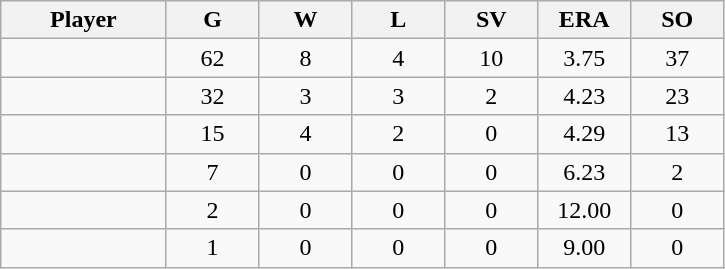<table class="wikitable sortable">
<tr>
<th bgcolor="#DDDDFF" width="16%">Player</th>
<th bgcolor="#DDDDFF" width="9%">G</th>
<th bgcolor="#DDDDFF" width="9%">W</th>
<th bgcolor="#DDDDFF" width="9%">L</th>
<th bgcolor="#DDDDFF" width="9%">SV</th>
<th bgcolor="#DDDDFF" width="9%">ERA</th>
<th bgcolor="#DDDDFF" width="9%">SO</th>
</tr>
<tr align="center">
<td></td>
<td>62</td>
<td>8</td>
<td>4</td>
<td>10</td>
<td>3.75</td>
<td>37</td>
</tr>
<tr align="center">
<td></td>
<td>32</td>
<td>3</td>
<td>3</td>
<td>2</td>
<td>4.23</td>
<td>23</td>
</tr>
<tr align="center">
<td></td>
<td>15</td>
<td>4</td>
<td>2</td>
<td>0</td>
<td>4.29</td>
<td>13</td>
</tr>
<tr align="center">
<td></td>
<td>7</td>
<td>0</td>
<td>0</td>
<td>0</td>
<td>6.23</td>
<td>2</td>
</tr>
<tr align="center">
<td></td>
<td>2</td>
<td>0</td>
<td>0</td>
<td>0</td>
<td>12.00</td>
<td>0</td>
</tr>
<tr align="center">
<td></td>
<td>1</td>
<td>0</td>
<td>0</td>
<td>0</td>
<td>9.00</td>
<td>0</td>
</tr>
</table>
